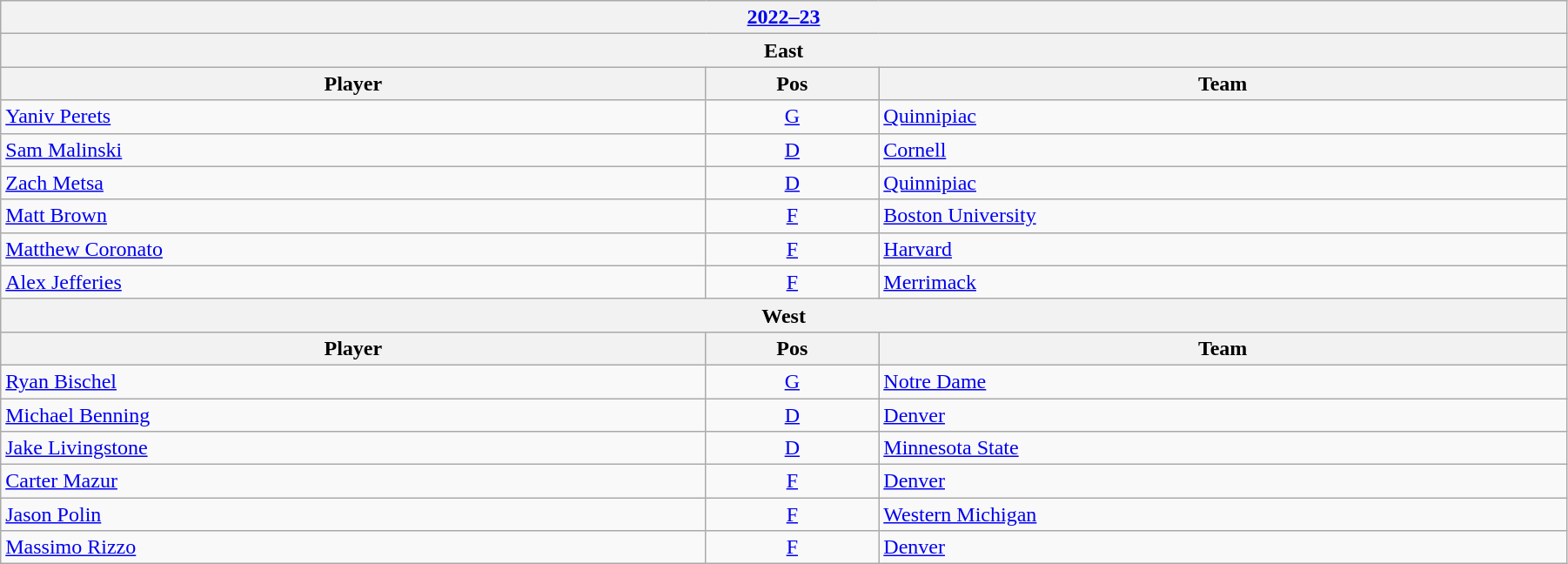<table class="wikitable" width=95%>
<tr>
<th colspan=3><a href='#'>2022–23</a></th>
</tr>
<tr>
<th colspan=3><strong>East</strong></th>
</tr>
<tr>
<th>Player</th>
<th>Pos</th>
<th>Team</th>
</tr>
<tr>
<td><a href='#'>Yaniv Perets</a></td>
<td style="text-align:center;"><a href='#'>G</a></td>
<td><a href='#'>Quinnipiac</a></td>
</tr>
<tr>
<td><a href='#'>Sam Malinski</a></td>
<td style="text-align:center;"><a href='#'>D</a></td>
<td><a href='#'>Cornell</a></td>
</tr>
<tr>
<td><a href='#'>Zach Metsa</a></td>
<td style="text-align:center;"><a href='#'>D</a></td>
<td><a href='#'>Quinnipiac</a></td>
</tr>
<tr>
<td><a href='#'>Matt Brown</a></td>
<td style="text-align:center;"><a href='#'>F</a></td>
<td><a href='#'>Boston University</a></td>
</tr>
<tr>
<td><a href='#'>Matthew Coronato</a></td>
<td style="text-align:center;"><a href='#'>F</a></td>
<td><a href='#'>Harvard</a></td>
</tr>
<tr>
<td><a href='#'>Alex Jefferies</a></td>
<td style="text-align:center;"><a href='#'>F</a></td>
<td><a href='#'>Merrimack</a></td>
</tr>
<tr>
<th colspan=3><strong>West</strong></th>
</tr>
<tr>
<th>Player</th>
<th>Pos</th>
<th>Team</th>
</tr>
<tr>
<td><a href='#'>Ryan Bischel</a></td>
<td style="text-align:center;"><a href='#'>G</a></td>
<td><a href='#'>Notre Dame</a></td>
</tr>
<tr>
<td><a href='#'>Michael Benning</a></td>
<td style="text-align:center;"><a href='#'>D</a></td>
<td><a href='#'>Denver</a></td>
</tr>
<tr>
<td><a href='#'>Jake Livingstone</a></td>
<td style="text-align:center;"><a href='#'>D</a></td>
<td><a href='#'>Minnesota State</a></td>
</tr>
<tr>
<td><a href='#'>Carter Mazur</a></td>
<td style="text-align:center;"><a href='#'>F</a></td>
<td><a href='#'>Denver</a></td>
</tr>
<tr>
<td><a href='#'>Jason Polin</a></td>
<td style="text-align:center;"><a href='#'>F</a></td>
<td><a href='#'>Western Michigan</a></td>
</tr>
<tr>
<td><a href='#'>Massimo Rizzo</a></td>
<td style="text-align:center;"><a href='#'>F</a></td>
<td><a href='#'>Denver</a></td>
</tr>
</table>
